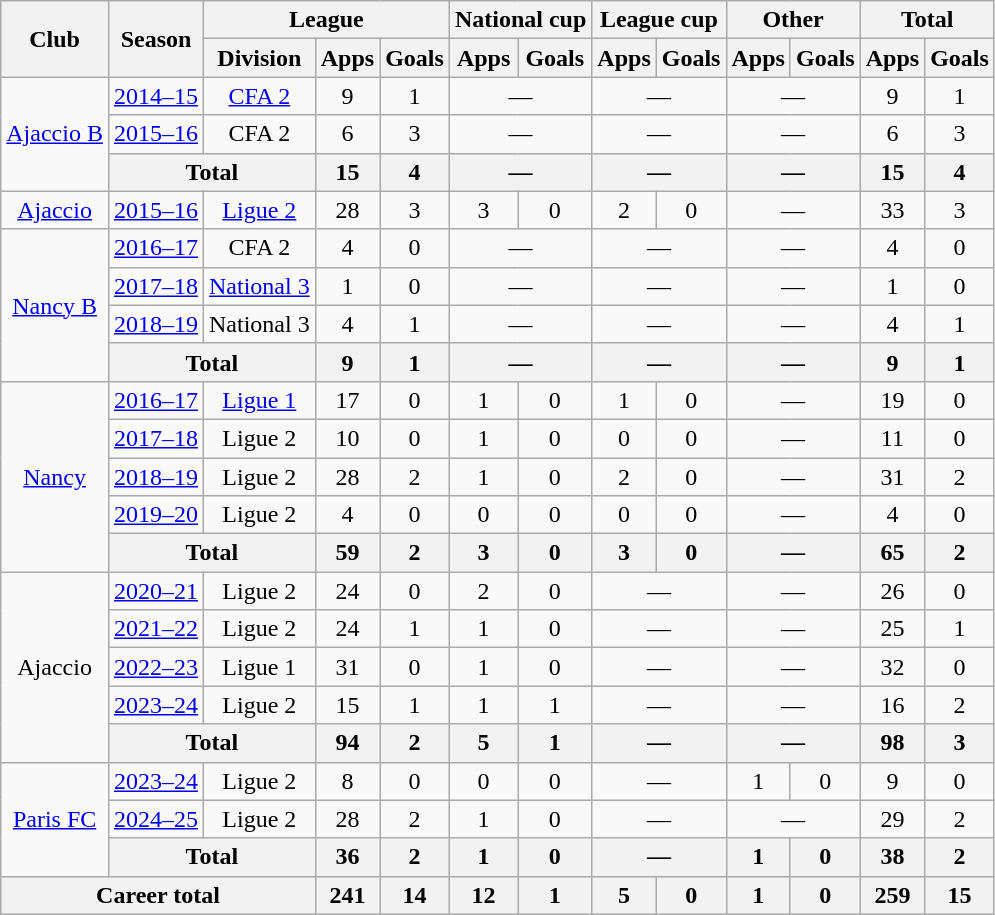<table class="wikitable" style="text-align:center">
<tr>
<th rowspan="2">Club</th>
<th rowspan="2">Season</th>
<th colspan="3">League</th>
<th colspan="2">National cup</th>
<th colspan="2">League cup</th>
<th colspan="2">Other</th>
<th colspan="2">Total</th>
</tr>
<tr>
<th>Division</th>
<th>Apps</th>
<th>Goals</th>
<th>Apps</th>
<th>Goals</th>
<th>Apps</th>
<th>Goals</th>
<th>Apps</th>
<th>Goals</th>
<th>Apps</th>
<th>Goals</th>
</tr>
<tr>
<td rowspan="3"><a href='#'>Ajaccio B</a></td>
<td><a href='#'>2014–15</a></td>
<td><a href='#'>CFA 2</a></td>
<td>9</td>
<td>1</td>
<td colspan="2">—</td>
<td colspan="2">—</td>
<td colspan="2">—</td>
<td>9</td>
<td>1</td>
</tr>
<tr>
<td><a href='#'>2015–16</a></td>
<td>CFA 2</td>
<td>6</td>
<td>3</td>
<td colspan="2">—</td>
<td colspan="2">—</td>
<td colspan="2">—</td>
<td>6</td>
<td>3</td>
</tr>
<tr>
<th colspan="2">Total</th>
<th>15</th>
<th>4</th>
<th colspan="2">—</th>
<th colspan="2">—</th>
<th colspan="2">—</th>
<th>15</th>
<th>4</th>
</tr>
<tr>
<td><a href='#'>Ajaccio</a></td>
<td><a href='#'>2015–16</a></td>
<td><a href='#'>Ligue 2</a></td>
<td>28</td>
<td>3</td>
<td>3</td>
<td>0</td>
<td>2</td>
<td>0</td>
<td colspan="2">—</td>
<td>33</td>
<td>3</td>
</tr>
<tr>
<td rowspan="4"><a href='#'>Nancy B</a></td>
<td><a href='#'>2016–17</a></td>
<td>CFA 2</td>
<td>4</td>
<td>0</td>
<td colspan="2">—</td>
<td colspan="2">—</td>
<td colspan="2">—</td>
<td>4</td>
<td>0</td>
</tr>
<tr>
<td><a href='#'>2017–18</a></td>
<td><a href='#'>National 3</a></td>
<td>1</td>
<td>0</td>
<td colspan="2">—</td>
<td colspan="2">—</td>
<td colspan="2">—</td>
<td>1</td>
<td>0</td>
</tr>
<tr>
<td><a href='#'>2018–19</a></td>
<td>National 3</td>
<td>4</td>
<td>1</td>
<td colspan="2">—</td>
<td colspan="2">—</td>
<td colspan="2">—</td>
<td>4</td>
<td>1</td>
</tr>
<tr>
<th colspan="2">Total</th>
<th>9</th>
<th>1</th>
<th colspan="2">—</th>
<th colspan="2">—</th>
<th colspan="2">—</th>
<th>9</th>
<th>1</th>
</tr>
<tr>
<td rowspan="5"><a href='#'>Nancy</a></td>
<td><a href='#'>2016–17</a></td>
<td><a href='#'>Ligue 1</a></td>
<td>17</td>
<td>0</td>
<td>1</td>
<td>0</td>
<td>1</td>
<td>0</td>
<td colspan="2">—</td>
<td>19</td>
<td>0</td>
</tr>
<tr>
<td><a href='#'>2017–18</a></td>
<td>Ligue 2</td>
<td>10</td>
<td>0</td>
<td>1</td>
<td>0</td>
<td>0</td>
<td>0</td>
<td colspan="2">—</td>
<td>11</td>
<td>0</td>
</tr>
<tr>
<td><a href='#'>2018–19</a></td>
<td>Ligue 2</td>
<td>28</td>
<td>2</td>
<td>1</td>
<td>0</td>
<td>2</td>
<td>0</td>
<td colspan="2">—</td>
<td>31</td>
<td>2</td>
</tr>
<tr>
<td><a href='#'>2019–20</a></td>
<td>Ligue 2</td>
<td>4</td>
<td>0</td>
<td>0</td>
<td>0</td>
<td>0</td>
<td>0</td>
<td colspan="2">—</td>
<td>4</td>
<td>0</td>
</tr>
<tr>
<th colspan="2">Total</th>
<th>59</th>
<th>2</th>
<th>3</th>
<th>0</th>
<th>3</th>
<th>0</th>
<th colspan="2">—</th>
<th>65</th>
<th>2</th>
</tr>
<tr>
<td rowspan="5">Ajaccio</td>
<td><a href='#'>2020–21</a></td>
<td>Ligue 2</td>
<td>24</td>
<td>0</td>
<td>2</td>
<td>0</td>
<td colspan="2">—</td>
<td colspan="2">—</td>
<td>26</td>
<td>0</td>
</tr>
<tr>
<td><a href='#'>2021–22</a></td>
<td>Ligue 2</td>
<td>24</td>
<td>1</td>
<td>1</td>
<td>0</td>
<td colspan="2">—</td>
<td colspan="2">—</td>
<td>25</td>
<td>1</td>
</tr>
<tr>
<td><a href='#'>2022–23</a></td>
<td>Ligue 1</td>
<td>31</td>
<td>0</td>
<td>1</td>
<td>0</td>
<td colspan="2">—</td>
<td colspan="2">—</td>
<td>32</td>
<td>0</td>
</tr>
<tr>
<td><a href='#'>2023–24</a></td>
<td>Ligue 2</td>
<td>15</td>
<td>1</td>
<td>1</td>
<td>1</td>
<td colspan="2">—</td>
<td colspan="2">—</td>
<td>16</td>
<td>2</td>
</tr>
<tr>
<th colspan="2">Total</th>
<th>94</th>
<th>2</th>
<th>5</th>
<th>1</th>
<th colspan="2">—</th>
<th colspan="2">—</th>
<th>98</th>
<th>3</th>
</tr>
<tr>
<td rowspan="3"><a href='#'>Paris FC</a></td>
<td><a href='#'>2023–24</a></td>
<td>Ligue 2</td>
<td>8</td>
<td>0</td>
<td>0</td>
<td>0</td>
<td colspan="2">—</td>
<td>1</td>
<td>0</td>
<td>9</td>
<td>0</td>
</tr>
<tr>
<td><a href='#'>2024–25</a></td>
<td>Ligue 2</td>
<td>28</td>
<td>2</td>
<td>1</td>
<td>0</td>
<td colspan="2">—</td>
<td colspan="2">—</td>
<td>29</td>
<td>2</td>
</tr>
<tr>
<th colspan="2">Total</th>
<th>36</th>
<th>2</th>
<th>1</th>
<th>0</th>
<th colspan="2">—</th>
<th>1</th>
<th>0</th>
<th>38</th>
<th>2</th>
</tr>
<tr>
<th colspan="3">Career total</th>
<th>241</th>
<th>14</th>
<th>12</th>
<th>1</th>
<th>5</th>
<th>0</th>
<th>1</th>
<th>0</th>
<th>259</th>
<th>15</th>
</tr>
</table>
